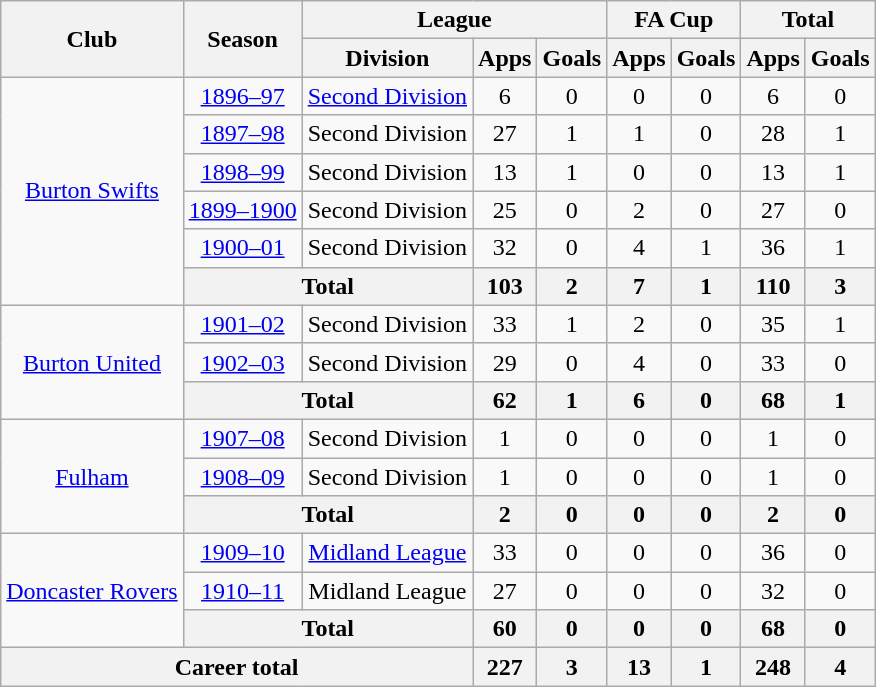<table class="wikitable" style="text-align:center">
<tr>
<th rowspan="2">Club</th>
<th rowspan="2">Season</th>
<th colspan="3">League</th>
<th colspan="2">FA Cup</th>
<th colspan="2">Total</th>
</tr>
<tr>
<th>Division</th>
<th>Apps</th>
<th>Goals</th>
<th>Apps</th>
<th>Goals</th>
<th>Apps</th>
<th>Goals</th>
</tr>
<tr>
<td rowspan="6"><a href='#'>Burton Swifts</a></td>
<td><a href='#'>1896–97</a></td>
<td><a href='#'>Second Division</a></td>
<td>6</td>
<td>0</td>
<td>0</td>
<td>0</td>
<td>6</td>
<td>0</td>
</tr>
<tr>
<td><a href='#'>1897–98</a></td>
<td>Second Division</td>
<td>27</td>
<td>1</td>
<td>1</td>
<td>0</td>
<td>28</td>
<td>1</td>
</tr>
<tr>
<td><a href='#'>1898–99</a></td>
<td>Second Division</td>
<td>13</td>
<td>1</td>
<td>0</td>
<td>0</td>
<td>13</td>
<td>1</td>
</tr>
<tr>
<td><a href='#'>1899–1900</a></td>
<td>Second Division</td>
<td>25</td>
<td>0</td>
<td>2</td>
<td>0</td>
<td>27</td>
<td>0</td>
</tr>
<tr>
<td><a href='#'>1900–01</a></td>
<td>Second Division</td>
<td>32</td>
<td>0</td>
<td>4</td>
<td>1</td>
<td>36</td>
<td>1</td>
</tr>
<tr>
<th colspan="2">Total</th>
<th>103</th>
<th>2</th>
<th>7</th>
<th>1</th>
<th>110</th>
<th>3</th>
</tr>
<tr>
<td rowspan="3"><a href='#'>Burton United</a></td>
<td><a href='#'>1901–02</a></td>
<td>Second Division</td>
<td>33</td>
<td>1</td>
<td>2</td>
<td>0</td>
<td>35</td>
<td>1</td>
</tr>
<tr>
<td><a href='#'>1902–03</a></td>
<td>Second Division</td>
<td>29</td>
<td>0</td>
<td>4</td>
<td>0</td>
<td>33</td>
<td>0</td>
</tr>
<tr>
<th colspan="2">Total</th>
<th>62</th>
<th>1</th>
<th>6</th>
<th>0</th>
<th>68</th>
<th>1</th>
</tr>
<tr>
<td rowspan="3"><a href='#'>Fulham</a></td>
<td><a href='#'>1907–08</a></td>
<td>Second Division</td>
<td>1</td>
<td>0</td>
<td>0</td>
<td>0</td>
<td>1</td>
<td>0</td>
</tr>
<tr>
<td><a href='#'>1908–09</a></td>
<td>Second Division</td>
<td>1</td>
<td>0</td>
<td>0</td>
<td>0</td>
<td>1</td>
<td>0</td>
</tr>
<tr>
<th colspan="2">Total</th>
<th>2</th>
<th>0</th>
<th>0</th>
<th>0</th>
<th>2</th>
<th>0</th>
</tr>
<tr>
<td rowspan="3"><a href='#'>Doncaster Rovers</a></td>
<td><a href='#'>1909–10</a></td>
<td><a href='#'>Midland League</a></td>
<td>33</td>
<td>0</td>
<td>0</td>
<td>0</td>
<td>36</td>
<td>0</td>
</tr>
<tr>
<td><a href='#'>1910–11</a></td>
<td>Midland League</td>
<td>27</td>
<td>0</td>
<td>0</td>
<td>0</td>
<td>32</td>
<td>0</td>
</tr>
<tr>
<th colspan="2">Total</th>
<th>60</th>
<th>0</th>
<th>0</th>
<th>0</th>
<th>68</th>
<th>0</th>
</tr>
<tr>
<th colspan="3">Career total</th>
<th>227</th>
<th>3</th>
<th>13</th>
<th>1</th>
<th>248</th>
<th>4</th>
</tr>
</table>
